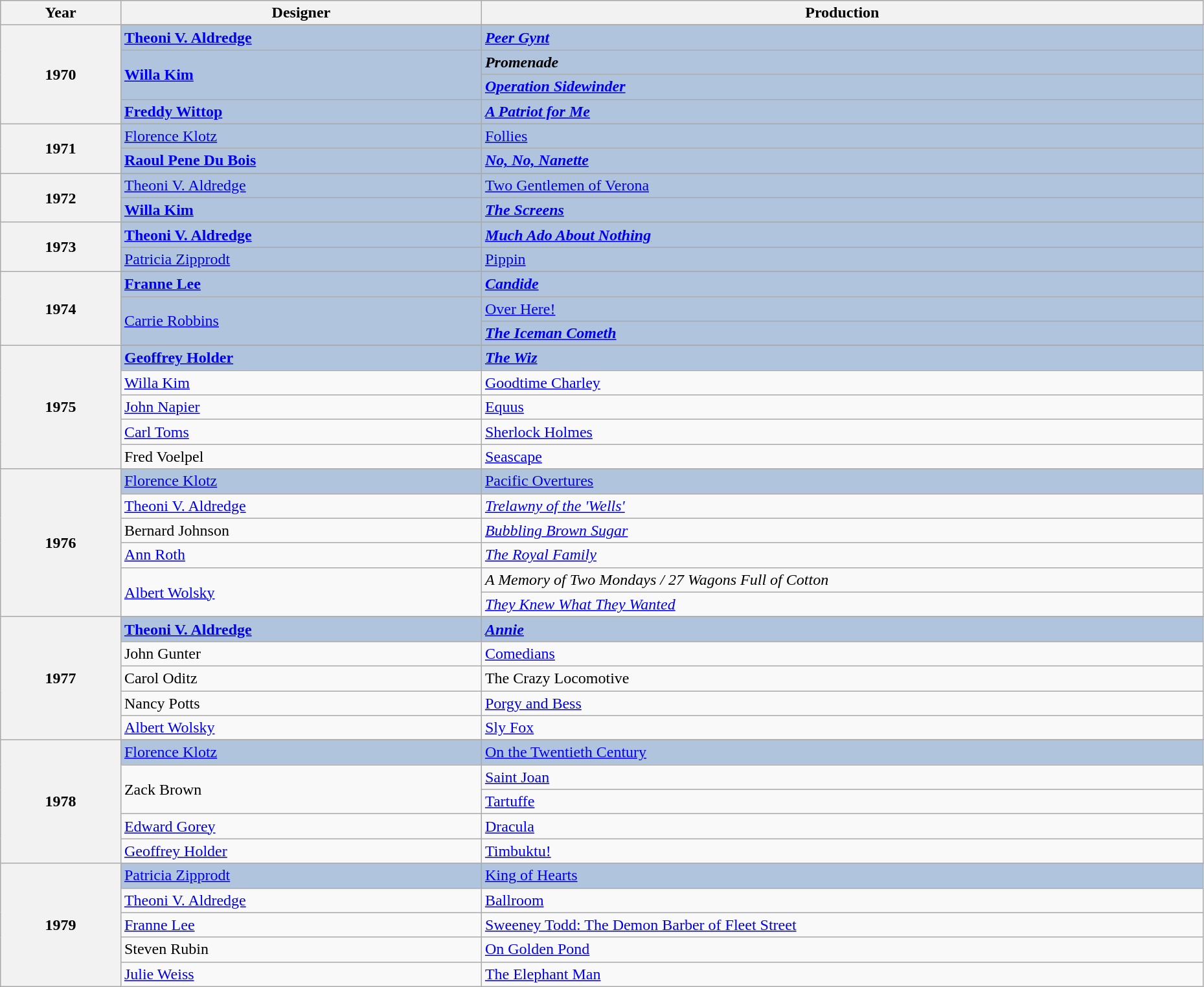<table class="wikitable" style="width:98%;">
<tr style="background:#bebebe;">
<th style="width:10%;">Year</th>
<th style="width:30%;">Designer</th>
<th style="width:60%;">Production</th>
</tr>
<tr>
<th rowspan="5">1970</th>
</tr>
<tr style="background:#B0C4DE">
<td><strong><a href='#'>Theoni V. Aldredge</a></strong></td>
<td><strong><em><a href='#'>Peer Gynt</a></em></strong></td>
</tr>
<tr style="background:#B0C4DE">
<td rowspan="2"><strong><a href='#'>Willa Kim</a></strong></td>
<td><strong><em>Promenade</em></strong></td>
</tr>
<tr style="background:#B0C4DE">
<td><strong><em><a href='#'>Operation Sidewinder</a></em></strong></td>
</tr>
<tr style="background:#B0C4DE">
<td><strong><a href='#'>Freddy Wittop</a></strong></td>
<td><strong><em><a href='#'>A Patriot for Me</a><em> <strong></td>
</tr>
<tr>
<th rowspan="3">1971</th>
</tr>
<tr style="background:#B0C4DE">
<td></strong><a href='#'>Florence Klotz</a><strong></td>
<td></em></strong><a href='#'>Follies</a></em> </strong></td>
</tr>
<tr style="background:#B0C4DE">
<td><strong><a href='#'>Raoul Pene Du Bois</a></strong></td>
<td><strong><em><a href='#'>No, No, Nanette</a><em> <strong></td>
</tr>
<tr>
<th rowspan="3">1972</th>
</tr>
<tr style="background:#B0C4DE">
<td></strong><a href='#'>Theoni V. Aldredge</a><strong></td>
<td></em></strong><a href='#'>Two Gentlemen of Verona</a></em> </strong></td>
</tr>
<tr style="background:#B0C4DE">
<td><strong><a href='#'>Willa Kim</a></strong></td>
<td><strong><em><a href='#'>The Screens</a></em></strong></td>
</tr>
<tr>
<th rowspan="3">1973</th>
</tr>
<tr style="background:#B0C4DE">
<td><strong><a href='#'>Theoni V. Aldredge</a></strong></td>
<td><strong><em><a href='#'>Much Ado About Nothing</a><em> <strong></td>
</tr>
<tr style="background:#B0C4DE">
<td></strong><a href='#'>Patricia Zipprodt</a><strong></td>
<td></em></strong><a href='#'>Pippin</a></em> </strong></td>
</tr>
<tr>
<th rowspan="4">1974</th>
</tr>
<tr style="background:#B0C4DE">
<td><strong><a href='#'>Franne Lee</a></strong></td>
<td><strong><em><a href='#'>Candide</a><em> <strong></td>
</tr>
<tr style="background:#B0C4DE">
<td rowspan="2"></strong><a href='#'>Carrie Robbins</a><strong></td>
<td></em></strong><a href='#'>Over Here!</a></em> </strong></td>
</tr>
<tr style="background:#B0C4DE">
<td><strong><em><a href='#'>The Iceman Cometh</a></em></strong></td>
</tr>
<tr>
<th rowspan="6">1975</th>
</tr>
<tr style="background:#B0C4DE">
<td><strong><a href='#'>Geoffrey Holder</a></strong></td>
<td><strong><em><a href='#'>The Wiz</a><em> <strong></td>
</tr>
<tr>
<td><a href='#'>Willa Kim</a></td>
<td></em><a href='#'>Goodtime Charley</a><em></td>
</tr>
<tr>
<td><a href='#'>John Napier</a></td>
<td></em><a href='#'>Equus</a><em></td>
</tr>
<tr>
<td><a href='#'>Carl Toms</a></td>
<td></em><a href='#'>Sherlock Holmes</a><em></td>
</tr>
<tr>
<td>Fred Voelpel</td>
<td></em><a href='#'>Seascape</a><em></td>
</tr>
<tr>
<th rowspan="7">1976</th>
</tr>
<tr style="background:#B0C4DE">
<td></strong><a href='#'>Florence Klotz</a><strong></td>
<td></em></strong><a href='#'>Pacific Overtures</a></em> </strong></td>
</tr>
<tr>
<td><a href='#'>Theoni V. Aldredge</a></td>
<td><em><a href='#'>Trelawny of the 'Wells'</a></em></td>
</tr>
<tr>
<td>Bernard Johnson</td>
<td><em><a href='#'>Bubbling Brown Sugar</a></em></td>
</tr>
<tr>
<td><a href='#'>Ann Roth</a></td>
<td><em><a href='#'>The Royal Family</a></em></td>
</tr>
<tr>
<td rowspan="2"><a href='#'>Albert Wolsky</a></td>
<td><em>A Memory of Two Mondays / 27 Wagons Full of Cotton</em></td>
</tr>
<tr>
<td><em><a href='#'>They Knew What They Wanted</a></em></td>
</tr>
<tr>
<th rowspan="6">1977</th>
</tr>
<tr style="background:#B0C4DE">
<td><strong><a href='#'>Theoni V. Aldredge</a></strong></td>
<td><strong><em><a href='#'>Annie</a><em> <strong></td>
</tr>
<tr>
<td>John Gunter</td>
<td></em><a href='#'>Comedians</a><em></td>
</tr>
<tr>
<td>Carol Oditz</td>
<td></em>The Crazy Locomotive<em></td>
</tr>
<tr>
<td>Nancy Potts</td>
<td></em><a href='#'>Porgy and Bess</a><em></td>
</tr>
<tr>
<td><a href='#'>Albert Wolsky</a></td>
<td></em><a href='#'>Sly Fox</a><em></td>
</tr>
<tr>
<th rowspan="6">1978</th>
</tr>
<tr style="background:#B0C4DE">
<td></strong><a href='#'>Florence Klotz</a><strong></td>
<td></em></strong><a href='#'>On the Twentieth Century</a><strong><em></td>
</tr>
<tr>
<td rowspan="2">Zack Brown</td>
<td></em><a href='#'>Saint Joan</a><em></td>
</tr>
<tr>
<td></em><a href='#'>Tartuffe</a><em></td>
</tr>
<tr>
<td><a href='#'>Edward Gorey</a></td>
<td></em><a href='#'>Dracula</a><em></td>
</tr>
<tr>
<td><a href='#'>Geoffrey Holder</a></td>
<td></em><a href='#'>Timbuktu!</a><em></td>
</tr>
<tr>
<th rowspan="6">1979</th>
</tr>
<tr style="background:#B0C4DE">
<td></strong><a href='#'>Patricia Zipprodt</a><strong></td>
<td></em></strong><a href='#'>King of Hearts</a><strong><em></td>
</tr>
<tr>
<td><a href='#'>Theoni V. Aldredge</a></td>
<td></em><a href='#'>Ballroom</a><em></td>
</tr>
<tr>
<td><a href='#'>Franne Lee</a></td>
<td></em><a href='#'>Sweeney Todd: The Demon Barber of Fleet Street</a><em></td>
</tr>
<tr>
<td>Steven Rubin</td>
<td></em><a href='#'>On Golden Pond</a><em></td>
</tr>
<tr>
<td><a href='#'>Julie Weiss</a></td>
<td></em><a href='#'>The Elephant Man</a><em></td>
</tr>
</table>
